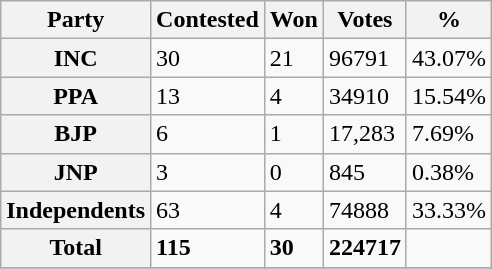<table class="wikitable">
<tr>
<th>Party</th>
<th>Contested</th>
<th>Won</th>
<th>Votes</th>
<th>%</th>
</tr>
<tr>
<th>INC</th>
<td>30</td>
<td>21</td>
<td>96791</td>
<td>43.07%</td>
</tr>
<tr>
<th>PPA</th>
<td>13</td>
<td>4</td>
<td>34910</td>
<td>15.54%</td>
</tr>
<tr>
<th>BJP</th>
<td>6</td>
<td>1</td>
<td>17,283</td>
<td>7.69%</td>
</tr>
<tr>
<th>JNP</th>
<td>3</td>
<td>0</td>
<td>845</td>
<td>0.38%</td>
</tr>
<tr>
<th>Independents</th>
<td>63</td>
<td>4</td>
<td>74888</td>
<td>33.33%</td>
</tr>
<tr>
<th>Total</th>
<td><strong>115</strong></td>
<td><strong>30</strong></td>
<td><strong>224717</strong></td>
<td></td>
</tr>
<tr>
</tr>
</table>
